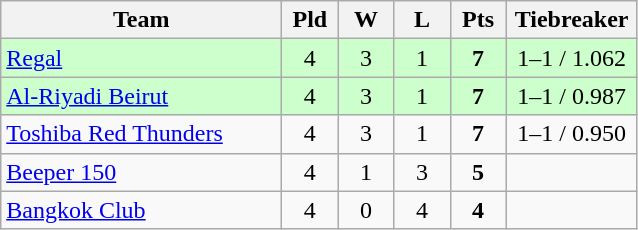<table class="wikitable" style="text-align:center;">
<tr>
<th width=180>Team</th>
<th width=30>Pld</th>
<th width=30>W</th>
<th width=30>L</th>
<th width=30>Pts</th>
<th width=80>Tiebreaker</th>
</tr>
<tr bgcolor="#ccffcc">
<td align="left"> <a href='#'>Regal</a></td>
<td>4</td>
<td>3</td>
<td>1</td>
<td><strong>7</strong></td>
<td>1–1 / 1.062</td>
</tr>
<tr bgcolor="#ccffcc">
<td align="left"> <a href='#'>Al-Riyadi Beirut</a></td>
<td>4</td>
<td>3</td>
<td>1</td>
<td><strong>7</strong></td>
<td>1–1 / 0.987</td>
</tr>
<tr>
<td align="left"> <a href='#'>Toshiba Red Thunders</a></td>
<td>4</td>
<td>3</td>
<td>1</td>
<td><strong>7</strong></td>
<td>1–1 / 0.950</td>
</tr>
<tr>
<td align="left"> <a href='#'>Beeper 150</a></td>
<td>4</td>
<td>1</td>
<td>3</td>
<td><strong>5</strong></td>
<td></td>
</tr>
<tr>
<td align="left"> <a href='#'>Bangkok Club</a></td>
<td>4</td>
<td>0</td>
<td>4</td>
<td><strong>4</strong></td>
<td></td>
</tr>
</table>
